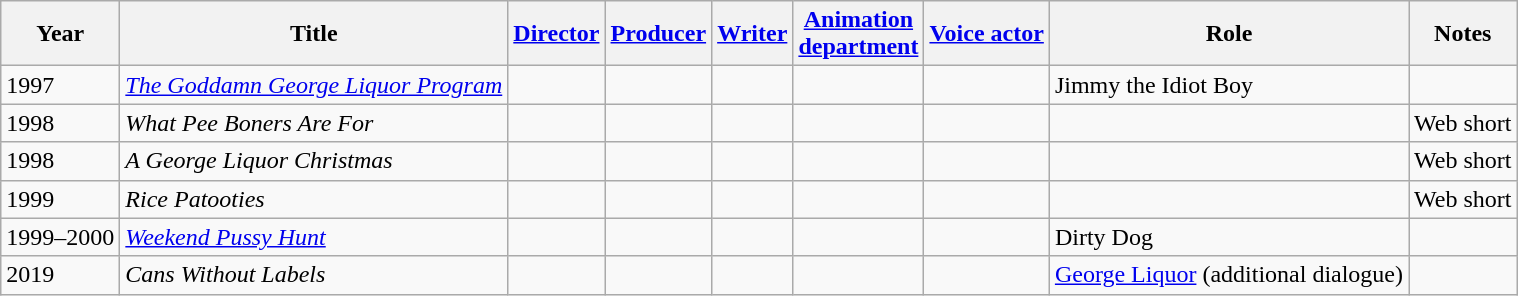<table class="wikitable">
<tr>
<th>Year</th>
<th>Title</th>
<th><a href='#'>Director</a></th>
<th><a href='#'>Producer</a></th>
<th><a href='#'>Writer</a></th>
<th><a href='#'>Animation<br>department</a></th>
<th><a href='#'>Voice actor</a></th>
<th>Role</th>
<th>Notes</th>
</tr>
<tr>
<td>1997</td>
<td><em><a href='#'>The Goddamn George Liquor Program</a></em></td>
<td></td>
<td></td>
<td></td>
<td></td>
<td></td>
<td>Jimmy the Idiot Boy</td>
<td></td>
</tr>
<tr>
<td>1998</td>
<td><em>What Pee Boners Are For</em></td>
<td></td>
<td></td>
<td></td>
<td></td>
<td></td>
<td></td>
<td>Web short</td>
</tr>
<tr>
<td>1998</td>
<td><em>A George Liquor Christmas</em></td>
<td></td>
<td></td>
<td></td>
<td></td>
<td></td>
<td></td>
<td>Web short</td>
</tr>
<tr>
<td>1999</td>
<td><em>Rice Patooties</em></td>
<td></td>
<td></td>
<td></td>
<td></td>
<td></td>
<td></td>
<td>Web short</td>
</tr>
<tr>
<td>1999–2000</td>
<td><em><a href='#'>Weekend Pussy Hunt</a></em></td>
<td></td>
<td></td>
<td></td>
<td></td>
<td></td>
<td>Dirty Dog</td>
<td></td>
</tr>
<tr>
<td>2019</td>
<td><em>Cans Without Labels</em></td>
<td></td>
<td></td>
<td></td>
<td></td>
<td></td>
<td><a href='#'>George Liquor</a> (additional dialogue)</td>
<td></td>
</tr>
</table>
